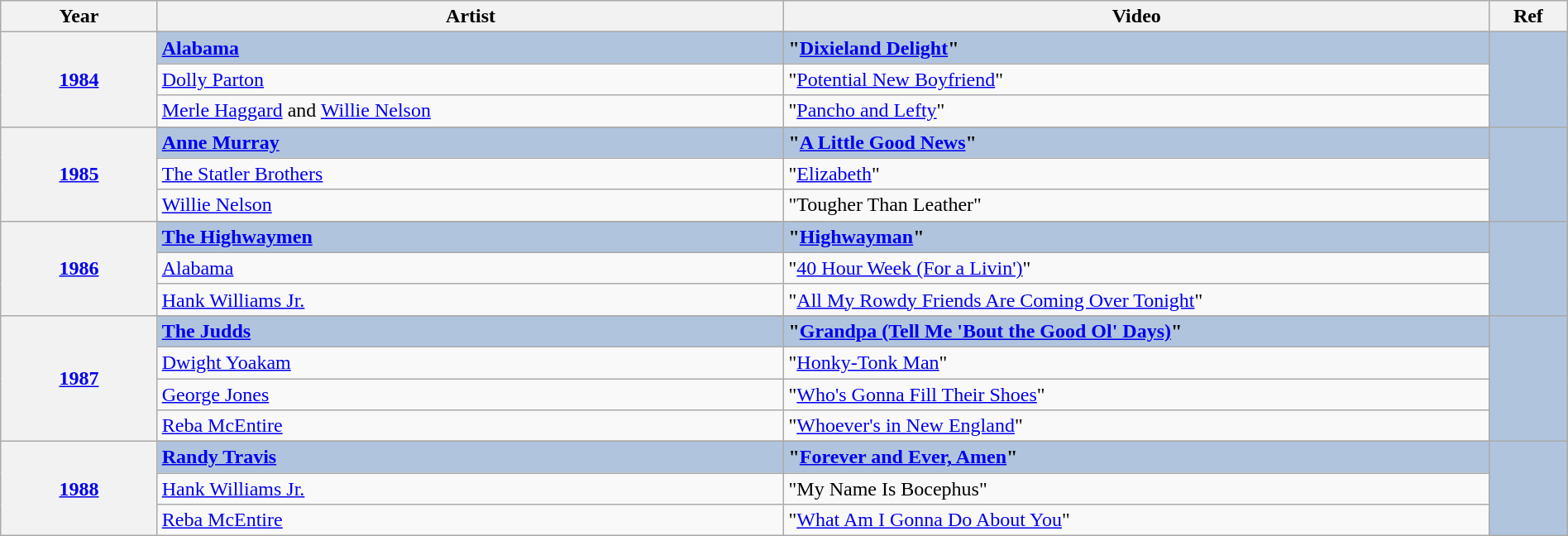<table class="wikitable" width="100%">
<tr>
<th width="10%">Year</th>
<th width="40%">Artist</th>
<th width="45%">Video</th>
<th width="5%">Ref</th>
</tr>
<tr>
<th rowspan="4" align="center"><a href='#'>1984<br></a></th>
</tr>
<tr style="background:#B0C4DE">
<td><strong><a href='#'>Alabama</a></strong></td>
<td><strong>"<a href='#'>Dixieland Delight</a>"</strong></td>
<td rowspan="4" align="center"></td>
</tr>
<tr>
<td><a href='#'>Dolly Parton</a></td>
<td>"<a href='#'>Potential New Boyfriend</a>"</td>
</tr>
<tr>
<td><a href='#'>Merle Haggard</a> and <a href='#'>Willie Nelson</a></td>
<td>"<a href='#'>Pancho and Lefty</a>"</td>
</tr>
<tr>
<th rowspan="4" align="center"><a href='#'>1985<br></a></th>
</tr>
<tr style="background:#B0C4DE">
<td><strong><a href='#'>Anne Murray</a></strong></td>
<td><strong>"<a href='#'>A Little Good News</a>"</strong></td>
<td rowspan="4" align="center"></td>
</tr>
<tr>
<td><a href='#'>The Statler Brothers</a></td>
<td>"<a href='#'>Elizabeth</a>"</td>
</tr>
<tr>
<td><a href='#'>Willie Nelson</a></td>
<td>"Tougher Than Leather"</td>
</tr>
<tr>
<th rowspan="4" align="center"><a href='#'>1986<br></a></th>
</tr>
<tr style="background:#B0C4DE">
<td><strong><a href='#'>The Highwaymen</a></strong></td>
<td><strong>"<a href='#'>Highwayman</a>"</strong></td>
<td rowspan="4" align="center"></td>
</tr>
<tr>
<td><a href='#'>Alabama</a></td>
<td>"<a href='#'>40 Hour Week (For a Livin')</a>"</td>
</tr>
<tr>
<td><a href='#'>Hank Williams Jr.</a></td>
<td>"<a href='#'>All My Rowdy Friends Are Coming Over Tonight</a>"</td>
</tr>
<tr>
<th rowspan="5" align="center"><a href='#'>1987<br></a></th>
</tr>
<tr style="background:#B0C4DE">
<td><strong><a href='#'>The Judds</a></strong></td>
<td><strong>"<a href='#'>Grandpa (Tell Me 'Bout the Good Ol' Days)</a>"</strong></td>
<td rowspan="5" align="center"></td>
</tr>
<tr>
<td><a href='#'>Dwight Yoakam</a></td>
<td>"<a href='#'>Honky-Tonk Man</a>"</td>
</tr>
<tr>
<td><a href='#'>George Jones</a></td>
<td>"<a href='#'>Who's Gonna Fill Their Shoes</a>"</td>
</tr>
<tr>
<td><a href='#'>Reba McEntire</a></td>
<td>"<a href='#'>Whoever's in New England</a>"</td>
</tr>
<tr>
<th rowspan="4" align="center"><a href='#'>1988<br></a></th>
</tr>
<tr style="background:#B0C4DE">
<td><strong><a href='#'>Randy Travis</a></strong></td>
<td><strong>"<a href='#'>Forever and Ever, Amen</a>"</strong></td>
<td rowspan="4" align="center"></td>
</tr>
<tr>
<td><a href='#'>Hank Williams Jr.</a></td>
<td>"My Name Is Bocephus"</td>
</tr>
<tr>
<td><a href='#'>Reba McEntire</a></td>
<td>"<a href='#'>What Am I Gonna Do About You</a>"</td>
</tr>
</table>
